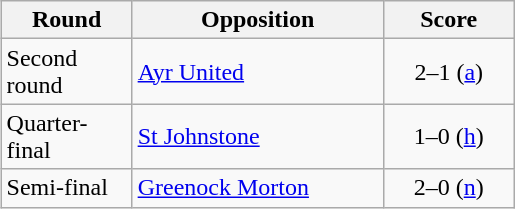<table class="wikitable" style="text-align:left;margin-left:1em;float:right">
<tr>
<th width=80>Round</th>
<th width=160>Opposition</th>
<th width=80>Score</th>
</tr>
<tr>
<td>Second round</td>
<td><a href='#'>Ayr United</a></td>
<td align=center>2–1 (<a href='#'>a</a>)</td>
</tr>
<tr>
<td>Quarter-final</td>
<td><a href='#'>St Johnstone</a></td>
<td align=center>1–0 (<a href='#'>h</a>)</td>
</tr>
<tr>
<td>Semi-final</td>
<td><a href='#'>Greenock Morton</a></td>
<td align=center>2–0 (<a href='#'>n</a>)</td>
</tr>
</table>
